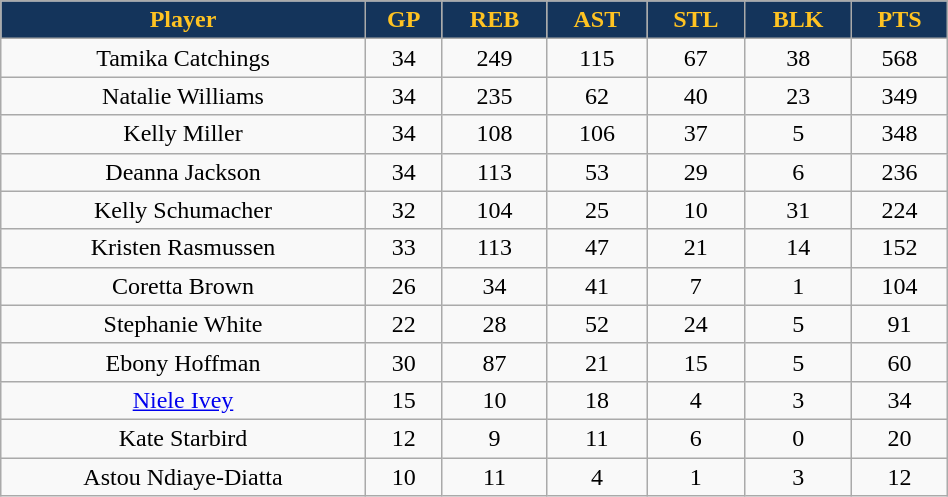<table class="wikitable" width="50%">
<tr align="center" style="background:#14345B; color:#FFC322;">
<td><strong>Player</strong></td>
<td><strong>GP</strong></td>
<td><strong>REB</strong></td>
<td><strong>AST</strong></td>
<td><strong>STL</strong></td>
<td><strong>BLK</strong></td>
<td><strong>PTS</strong></td>
</tr>
<tr align="center">
<td>Tamika Catchings</td>
<td>34</td>
<td>249</td>
<td>115</td>
<td>67</td>
<td>38</td>
<td>568</td>
</tr>
<tr align="center">
<td>Natalie Williams</td>
<td>34</td>
<td>235</td>
<td>62</td>
<td>40</td>
<td>23</td>
<td>349</td>
</tr>
<tr align="center">
<td>Kelly Miller</td>
<td>34</td>
<td>108</td>
<td>106</td>
<td>37</td>
<td>5</td>
<td>348</td>
</tr>
<tr align="center">
<td>Deanna Jackson</td>
<td>34</td>
<td>113</td>
<td>53</td>
<td>29</td>
<td>6</td>
<td>236</td>
</tr>
<tr align="center">
<td>Kelly Schumacher</td>
<td>32</td>
<td>104</td>
<td>25</td>
<td>10</td>
<td>31</td>
<td>224</td>
</tr>
<tr align="center">
<td>Kristen Rasmussen</td>
<td>33</td>
<td>113</td>
<td>47</td>
<td>21</td>
<td>14</td>
<td>152</td>
</tr>
<tr align="center">
<td>Coretta Brown</td>
<td>26</td>
<td>34</td>
<td>41</td>
<td>7</td>
<td>1</td>
<td>104</td>
</tr>
<tr align="center">
<td>Stephanie White</td>
<td>22</td>
<td>28</td>
<td>52</td>
<td>24</td>
<td>5</td>
<td>91</td>
</tr>
<tr align="center">
<td>Ebony Hoffman</td>
<td>30</td>
<td>87</td>
<td>21</td>
<td>15</td>
<td>5</td>
<td>60</td>
</tr>
<tr align="center">
<td><a href='#'>Niele Ivey</a></td>
<td>15</td>
<td>10</td>
<td>18</td>
<td>4</td>
<td>3</td>
<td>34</td>
</tr>
<tr align="center">
<td>Kate Starbird</td>
<td>12</td>
<td>9</td>
<td>11</td>
<td>6</td>
<td>0</td>
<td>20</td>
</tr>
<tr align="center">
<td>Astou Ndiaye-Diatta</td>
<td>10</td>
<td>11</td>
<td>4</td>
<td>1</td>
<td>3</td>
<td>12</td>
</tr>
</table>
